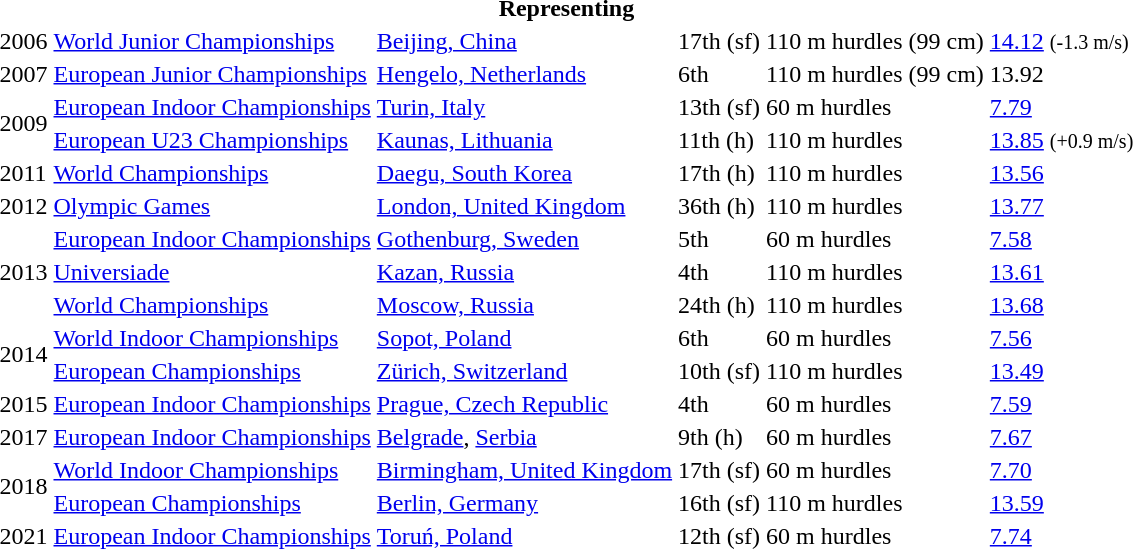<table>
<tr>
<th colspan="6">Representing </th>
</tr>
<tr>
<td>2006</td>
<td><a href='#'>World Junior Championships</a></td>
<td><a href='#'>Beijing, China</a></td>
<td>17th (sf)</td>
<td>110 m hurdles (99 cm)</td>
<td><a href='#'>14.12</a> <small>(-1.3 m/s)</small></td>
</tr>
<tr>
<td>2007</td>
<td><a href='#'>European Junior Championships</a></td>
<td><a href='#'>Hengelo, Netherlands</a></td>
<td>6th</td>
<td>110 m hurdles (99 cm)</td>
<td>13.92</td>
</tr>
<tr>
<td rowspan=2>2009</td>
<td><a href='#'>European Indoor Championships</a></td>
<td><a href='#'>Turin, Italy</a></td>
<td>13th (sf)</td>
<td>60 m hurdles</td>
<td><a href='#'>7.79</a></td>
</tr>
<tr>
<td><a href='#'>European U23 Championships</a></td>
<td><a href='#'>Kaunas, Lithuania</a></td>
<td>11th (h)</td>
<td>110 m hurdles</td>
<td><a href='#'>13.85</a> <small>(+0.9 m/s)</small></td>
</tr>
<tr>
<td>2011</td>
<td><a href='#'>World Championships</a></td>
<td><a href='#'>Daegu, South Korea</a></td>
<td>17th (h)</td>
<td>110 m hurdles</td>
<td><a href='#'>13.56</a></td>
</tr>
<tr>
<td>2012</td>
<td><a href='#'>Olympic Games</a></td>
<td><a href='#'>London, United Kingdom</a></td>
<td>36th (h)</td>
<td>110 m hurdles</td>
<td><a href='#'>13.77</a></td>
</tr>
<tr>
<td rowspan=3>2013</td>
<td><a href='#'>European Indoor Championships</a></td>
<td><a href='#'>Gothenburg, Sweden</a></td>
<td>5th</td>
<td>60 m hurdles</td>
<td><a href='#'>7.58</a></td>
</tr>
<tr>
<td><a href='#'>Universiade</a></td>
<td><a href='#'>Kazan, Russia</a></td>
<td>4th</td>
<td>110 m hurdles</td>
<td><a href='#'>13.61</a></td>
</tr>
<tr>
<td><a href='#'>World Championships</a></td>
<td><a href='#'>Moscow, Russia</a></td>
<td>24th (h)</td>
<td>110 m hurdles</td>
<td><a href='#'>13.68</a></td>
</tr>
<tr>
<td rowspan=2>2014</td>
<td><a href='#'>World Indoor Championships</a></td>
<td><a href='#'>Sopot, Poland</a></td>
<td>6th</td>
<td>60 m hurdles</td>
<td><a href='#'>7.56</a></td>
</tr>
<tr>
<td><a href='#'>European Championships</a></td>
<td><a href='#'>Zürich, Switzerland</a></td>
<td>10th (sf)</td>
<td>110 m hurdles</td>
<td><a href='#'>13.49</a></td>
</tr>
<tr>
<td>2015</td>
<td><a href='#'>European Indoor Championships</a></td>
<td><a href='#'>Prague, Czech Republic</a></td>
<td>4th</td>
<td>60 m hurdles</td>
<td><a href='#'>7.59</a></td>
</tr>
<tr>
<td>2017</td>
<td><a href='#'>European Indoor Championships</a></td>
<td><a href='#'>Belgrade</a>, <a href='#'>Serbia</a></td>
<td>9th (h)</td>
<td>60 m hurdles</td>
<td><a href='#'>7.67</a></td>
</tr>
<tr>
<td rowspan=2>2018</td>
<td><a href='#'>World Indoor Championships</a></td>
<td><a href='#'>Birmingham, United Kingdom</a></td>
<td>17th (sf)</td>
<td>60 m hurdles</td>
<td><a href='#'>7.70</a></td>
</tr>
<tr>
<td><a href='#'>European Championships</a></td>
<td><a href='#'>Berlin, Germany</a></td>
<td>16th (sf)</td>
<td>110 m hurdles</td>
<td><a href='#'>13.59</a></td>
</tr>
<tr>
<td>2021</td>
<td><a href='#'>European Indoor Championships</a></td>
<td><a href='#'>Toruń, Poland</a></td>
<td>12th (sf)</td>
<td>60 m hurdles</td>
<td><a href='#'>7.74</a></td>
</tr>
</table>
